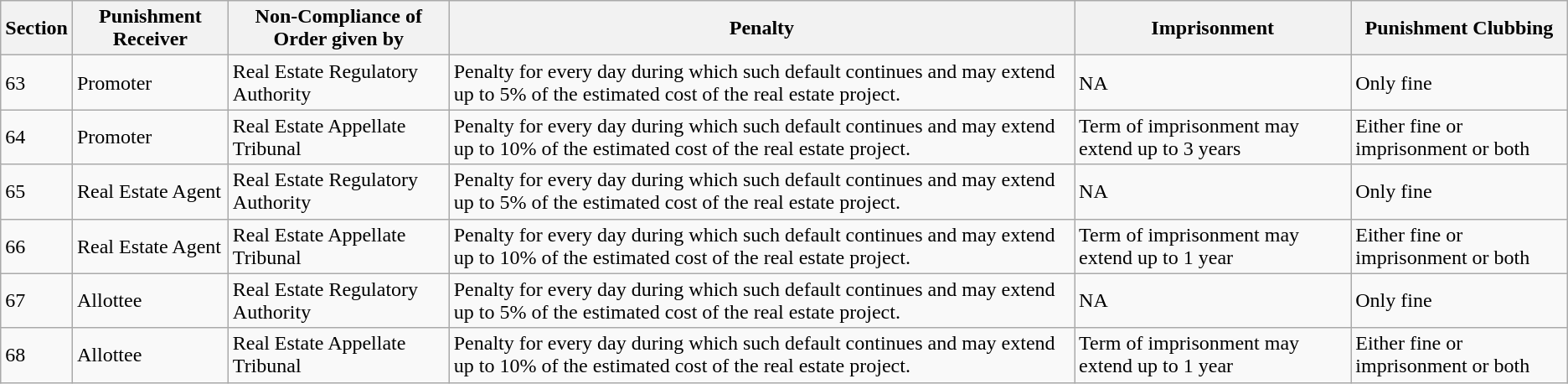<table class="wikitable">
<tr>
<th>Section</th>
<th>Punishment Receiver</th>
<th>Non-Compliance of Order given by</th>
<th>Penalty</th>
<th>Imprisonment</th>
<th>Punishment Clubbing</th>
</tr>
<tr>
<td>63</td>
<td>Promoter</td>
<td>Real Estate Regulatory Authority</td>
<td>Penalty for every day during which such default continues and may extend up to 5% of the estimated cost of the real estate project.</td>
<td>NA</td>
<td>Only fine</td>
</tr>
<tr>
<td>64</td>
<td>Promoter</td>
<td>Real Estate Appellate Tribunal</td>
<td>Penalty for every day during which such default continues and may extend up to 10% of the estimated cost of the real estate project.</td>
<td>Term of imprisonment may extend up to 3 years</td>
<td>Either fine or imprisonment or both</td>
</tr>
<tr>
<td>65</td>
<td>Real Estate Agent</td>
<td>Real Estate Regulatory Authority</td>
<td>Penalty for every day during which such default continues and may extend up to 5% of the estimated cost of the real estate project.</td>
<td>NA</td>
<td>Only fine</td>
</tr>
<tr>
<td>66</td>
<td>Real Estate Agent</td>
<td>Real Estate Appellate Tribunal</td>
<td>Penalty for every day during which such default continues and may extend up to 10% of the estimated cost of the real estate project.</td>
<td>Term of imprisonment may extend up to 1 year</td>
<td>Either fine or imprisonment or both</td>
</tr>
<tr>
<td>67</td>
<td>Allottee</td>
<td>Real Estate Regulatory Authority</td>
<td>Penalty for every day during which such default continues and may extend up to 5% of the estimated cost of the real estate project.</td>
<td>NA</td>
<td>Only fine</td>
</tr>
<tr>
<td>68</td>
<td>Allottee</td>
<td>Real Estate Appellate Tribunal</td>
<td>Penalty for every day during which such default continues and may extend up to 10% of the estimated cost of the real estate project.</td>
<td>Term of imprisonment may extend up to 1 year</td>
<td>Either fine or imprisonment or both</td>
</tr>
</table>
